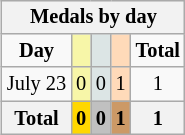<table class="wikitable" style="font-size:85%; float:right">
<tr align=center>
<th colspan=7><strong>Medals by day</strong></th>
</tr>
<tr align=center>
<td><strong>Day</strong></td>
<td style="background:#f7f6a8;"></td>
<td style="background:#dce5e5;"></td>
<td style="background:#ffdab9;"></td>
<td><strong>Total</strong></td>
</tr>
<tr align=center>
<td>July 23</td>
<td style="background:#f7f6a8;">0</td>
<td style="background:#dce5e5;">0</td>
<td style="background:#ffdab9;">1</td>
<td>1</td>
</tr>
<tr align=center>
<th><strong>Total</strong></th>
<th style="background:gold;"><strong>0</strong></th>
<th style="background:silver;"><strong>0</strong></th>
<th style="background:#c96;"><strong>1</strong></th>
<th><strong>1</strong></th>
</tr>
</table>
